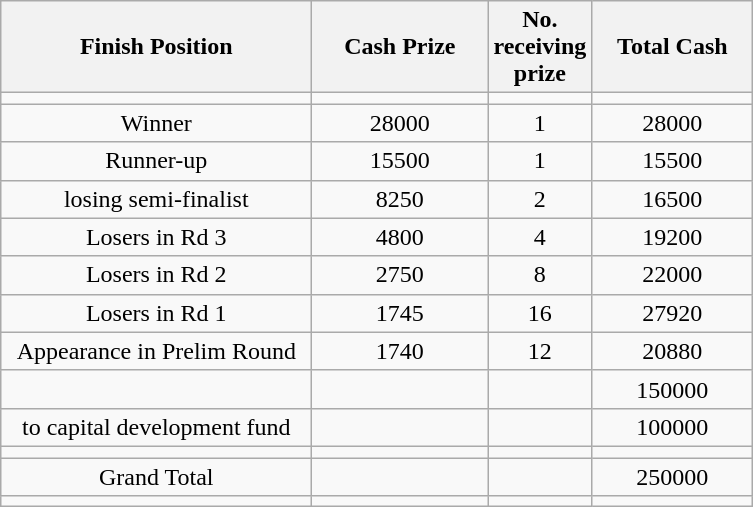<table class="wikitable" style="text-align:center;">
<tr>
<th width=200 abbr="Finish Position">Finish Position</th>
<th width=110 abbr="Cash Prize">Cash Prize</th>
<th width=50 abbr="No. receiving prize">No. receiving prize</th>
<th width=100 abbr="Total Cash">Total Cash</th>
</tr>
<tr>
<td></td>
<td></td>
<td></td>
<td></td>
</tr>
<tr>
<td>Winner</td>
<td>28000</td>
<td>1</td>
<td>28000</td>
</tr>
<tr>
<td>Runner-up</td>
<td>15500</td>
<td>1</td>
<td>15500</td>
</tr>
<tr>
<td>losing semi-finalist</td>
<td>8250</td>
<td>2</td>
<td>16500</td>
</tr>
<tr>
<td>Losers in Rd 3</td>
<td>4800</td>
<td>4</td>
<td>19200</td>
</tr>
<tr>
<td>Losers in Rd 2</td>
<td>2750</td>
<td>8</td>
<td>22000</td>
</tr>
<tr>
<td>Losers in Rd 1</td>
<td>1745</td>
<td>16</td>
<td>27920</td>
</tr>
<tr>
<td>Appearance in Prelim Round</td>
<td>1740</td>
<td>12</td>
<td>20880</td>
</tr>
<tr>
<td></td>
<td></td>
<td></td>
<td>150000</td>
</tr>
<tr>
<td>to capital development fund</td>
<td></td>
<td></td>
<td>100000</td>
</tr>
<tr>
<td></td>
<td></td>
<td></td>
<td></td>
</tr>
<tr>
<td>Grand Total</td>
<td></td>
<td></td>
<td>250000</td>
</tr>
<tr>
<td></td>
<td></td>
<td></td>
<td></td>
</tr>
</table>
